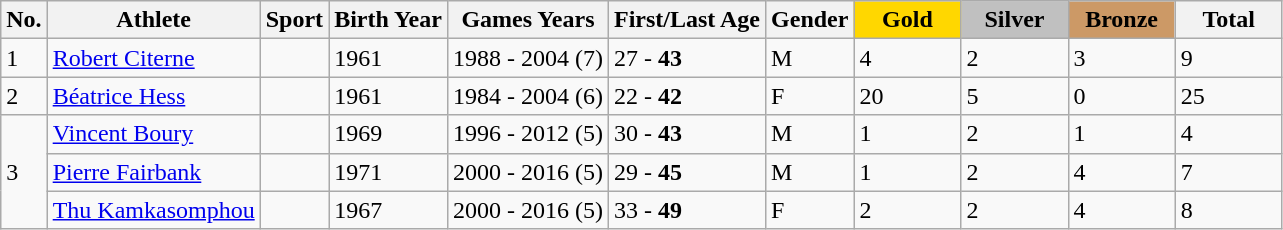<table class="wikitable sortable">
<tr>
<th>No.</th>
<th>Athlete</th>
<th>Sport</th>
<th>Birth Year</th>
<th>Games Years</th>
<th>First/Last Age</th>
<th>Gender</th>
<th style="background:gold; width:4.0em; font-weight:bold;">Gold</th>
<th style="background:silver; width:4.0em; font-weight:bold;">Silver</th>
<th style="background:#c96; width:4.0em; font-weight:bold;">Bronze</th>
<th style="width:4.0em;">Total</th>
</tr>
<tr>
<td>1</td>
<td><a href='#'>Robert Citerne</a></td>
<td></td>
<td>1961</td>
<td>1988 - 2004 (7)</td>
<td>27 - <strong>43</strong></td>
<td>M</td>
<td>4</td>
<td>2</td>
<td>3</td>
<td>9</td>
</tr>
<tr>
<td>2</td>
<td><a href='#'>Béatrice Hess</a></td>
<td></td>
<td>1961</td>
<td>1984 - 2004 (6)</td>
<td>22 - <strong>42</strong></td>
<td>F</td>
<td>20</td>
<td>5</td>
<td>0</td>
<td>25</td>
</tr>
<tr>
<td rowspan="3">3</td>
<td><a href='#'>Vincent Boury</a></td>
<td></td>
<td>1969</td>
<td>1996 - 2012 (5)</td>
<td>30 - <strong>43</strong></td>
<td>M</td>
<td>1</td>
<td>2</td>
<td>1</td>
<td>4</td>
</tr>
<tr>
<td><a href='#'>Pierre Fairbank</a></td>
<td></td>
<td>1971</td>
<td>2000 - 2016 (5)</td>
<td>29 - <strong>45</strong></td>
<td>M</td>
<td>1</td>
<td>2</td>
<td>4</td>
<td>7</td>
</tr>
<tr>
<td><a href='#'>Thu Kamkasomphou</a></td>
<td></td>
<td>1967</td>
<td>2000 - 2016 (5)</td>
<td>33 - <strong>49</strong></td>
<td>F</td>
<td>2</td>
<td>2</td>
<td>4</td>
<td>8</td>
</tr>
</table>
